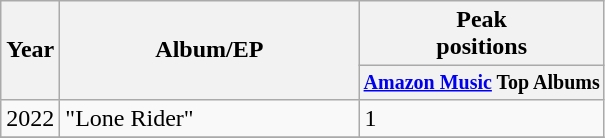<table class="wikitable">
<tr>
<th rowspan="2">Year</th>
<th rowspan="2" style="width:12em;">Album/EP</th>
<th>Peak<br>positions</th>
</tr>
<tr style="font-size:smaller;">
<th><a href='#'>Amazon Music</a> Top Albums <br></th>
</tr>
<tr>
<td>2022</td>
<td>"Lone Rider"</td>
<td>1</td>
</tr>
<tr>
</tr>
</table>
